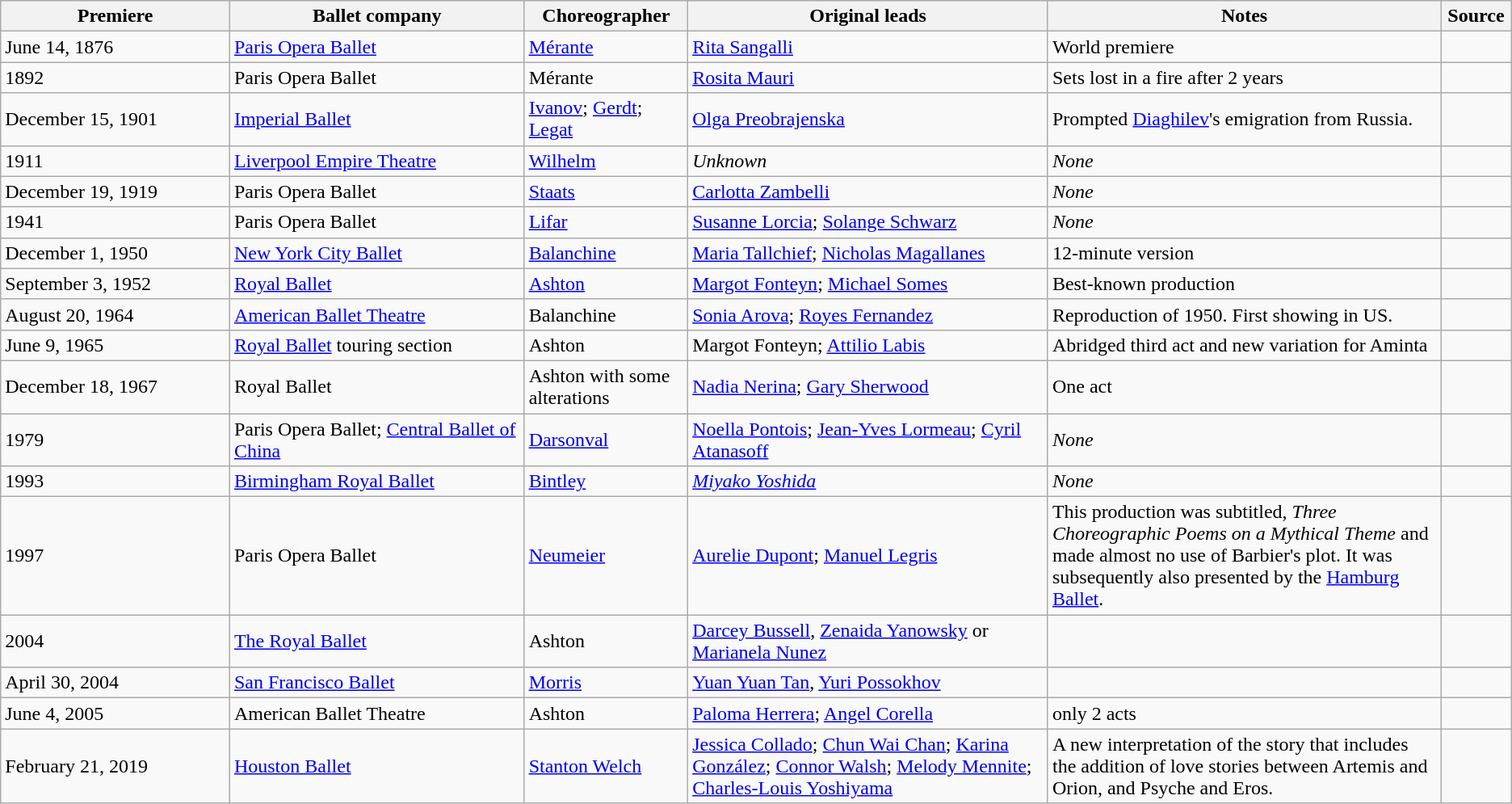<table class="wikitable">
<tr style="background:#efefef;">
<th style="width:14%;">Premiere</th>
<th style="width:18%;">Ballet company</th>
<th style="width:10%;">Choreographer</th>
<th style="width:22%;">Original leads</th>
<th style="width:24%;">Notes</th>
<th style="width:4%;">Source</th>
</tr>
<tr valign=top>
<td>June 14, 1876</td>
<td><a href='#'>Paris Opera Ballet</a></td>
<td><a href='#'>Mérante</a></td>
<td><a href='#'>Rita Sangalli</a></td>
<td>World premiere</td>
<td></td>
</tr>
<tr>
<td>1892</td>
<td>Paris Opera Ballet</td>
<td>Mérante</td>
<td><a href='#'>Rosita Mauri</a></td>
<td>Sets lost in a fire after 2 years</td>
<td></td>
</tr>
<tr>
<td>December 15, 1901</td>
<td><a href='#'>Imperial Ballet</a></td>
<td><a href='#'>Ivanov</a>; <a href='#'>Gerdt</a>; <a href='#'>Legat</a></td>
<td><a href='#'>Olga Preobrajenska</a></td>
<td>Prompted <a href='#'>Diaghilev</a>'s emigration from Russia.</td>
<td></td>
</tr>
<tr>
<td>1911</td>
<td><a href='#'>Liverpool Empire Theatre</a></td>
<td><a href='#'>Wilhelm</a></td>
<td><em>Unknown</em></td>
<td><em>None</em></td>
<td></td>
</tr>
<tr>
<td>December 19, 1919</td>
<td>Paris Opera Ballet</td>
<td><a href='#'>Staats</a></td>
<td><a href='#'>Carlotta Zambelli</a></td>
<td><em>None</em></td>
<td></td>
</tr>
<tr>
<td>1941</td>
<td>Paris Opera Ballet</td>
<td><a href='#'>Lifar</a></td>
<td><a href='#'>Susanne Lorcia</a>; <a href='#'>Solange Schwarz</a></td>
<td><em>None</em></td>
<td></td>
</tr>
<tr>
<td>December 1, 1950</td>
<td><a href='#'>New York City Ballet</a></td>
<td><a href='#'>Balanchine</a></td>
<td><a href='#'>Maria Tallchief</a>; <a href='#'>Nicholas Magallanes</a></td>
<td>12-minute version</td>
<td></td>
</tr>
<tr>
<td>September 3, 1952</td>
<td><a href='#'>Royal Ballet</a></td>
<td><a href='#'>Ashton</a></td>
<td><a href='#'>Margot Fonteyn</a>; <a href='#'>Michael Somes</a></td>
<td>Best-known production</td>
<td></td>
</tr>
<tr>
<td>August 20, 1964</td>
<td><a href='#'>American Ballet Theatre</a></td>
<td>Balanchine</td>
<td><a href='#'>Sonia Arova</a>; <a href='#'>Royes Fernandez</a></td>
<td>Reproduction of 1950. First showing in US.</td>
<td></td>
</tr>
<tr>
<td>June 9, 1965</td>
<td><a href='#'>Royal Ballet</a> touring section</td>
<td>Ashton</td>
<td>Margot Fonteyn; <a href='#'>Attilio Labis</a></td>
<td>Abridged third act and new variation for Aminta</td>
<td></td>
</tr>
<tr>
<td>December 18, 1967</td>
<td>Royal Ballet</td>
<td>Ashton with some alterations</td>
<td><a href='#'>Nadia Nerina</a>; <a href='#'>Gary Sherwood</a></td>
<td>One act</td>
<td></td>
</tr>
<tr>
<td>1979</td>
<td>Paris Opera Ballet; <a href='#'>Central Ballet of China</a></td>
<td><a href='#'>Darsonval</a></td>
<td><a href='#'>Noella Pontois</a>; <a href='#'>Jean-Yves Lormeau</a>; <a href='#'>Cyril Atanasoff</a></td>
<td><em>None</em></td>
<td></td>
</tr>
<tr>
<td>1993</td>
<td><a href='#'>Birmingham Royal Ballet</a></td>
<td><a href='#'>Bintley</a></td>
<td><em><a href='#'>Miyako Yoshida</a></em></td>
<td><em>None</em></td>
<td></td>
</tr>
<tr>
<td>1997</td>
<td>Paris Opera Ballet</td>
<td><a href='#'>Neumeier</a></td>
<td><a href='#'>Aurelie Dupont</a>; <a href='#'>Manuel Legris</a></td>
<td>This production was subtitled, <em>Three Choreographic Poems on a Mythical Theme</em> and made almost no use of Barbier's plot. It was subsequently also presented by the <a href='#'>Hamburg Ballet</a>.</td>
<td></td>
</tr>
<tr>
<td>2004</td>
<td><a href='#'>The Royal Ballet</a></td>
<td>Ashton</td>
<td><a href='#'>Darcey Bussell</a>, <a href='#'>Zenaida Yanowsky</a> or <a href='#'>Marianela Nunez</a></td>
<td></td>
<td></td>
</tr>
<tr>
<td>April 30, 2004</td>
<td><a href='#'>San Francisco Ballet</a></td>
<td><a href='#'>Morris</a></td>
<td><a href='#'>Yuan Yuan Tan</a>, <a href='#'>Yuri Possokhov</a></td>
<td></td>
<td></td>
</tr>
<tr>
<td>June 4, 2005</td>
<td>American Ballet Theatre</td>
<td>Ashton</td>
<td><a href='#'>Paloma Herrera</a>; <a href='#'>Angel Corella</a></td>
<td>only 2 acts</td>
<td></td>
</tr>
<tr>
<td>February 21, 2019</td>
<td><a href='#'>Houston Ballet</a></td>
<td><a href='#'>Stanton Welch</a></td>
<td><a href='#'>Jessica Collado</a>; <a href='#'>Chun Wai Chan</a>; <a href='#'>Karina González</a>; <a href='#'>Connor Walsh</a>; <a href='#'>Melody Mennite</a>; <a href='#'>Charles-Louis Yoshiyama</a></td>
<td>A new interpretation of the story that includes the addition of love stories between Artemis and Orion, and Psyche and Eros.</td>
<td></></td>
</tr>
</table>
